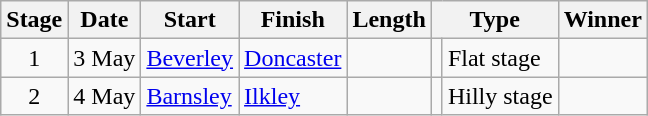<table class="wikitable">
<tr>
<th>Stage</th>
<th>Date</th>
<th>Start</th>
<th>Finish</th>
<th>Length</th>
<th colspan="2">Type</th>
<th>Winner</th>
</tr>
<tr>
<td style="text-align:center;">1</td>
<td>3 May</td>
<td><a href='#'>Beverley</a></td>
<td><a href='#'>Doncaster</a></td>
<td></td>
<td></td>
<td>Flat stage</td>
<td></td>
</tr>
<tr>
<td style="text-align:center;">2</td>
<td>4 May</td>
<td><a href='#'>Barnsley</a></td>
<td><a href='#'>Ilkley</a></td>
<td></td>
<td></td>
<td>Hilly stage</td>
<td></td>
</tr>
</table>
